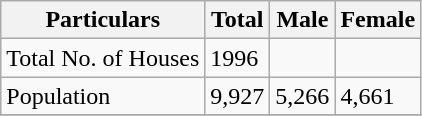<table class="wikitable sortable">
<tr>
<th>Particulars</th>
<th>Total</th>
<th>Male</th>
<th>Female</th>
</tr>
<tr>
<td>Total No. of Houses</td>
<td>1996</td>
<td></td>
<td></td>
</tr>
<tr>
<td>Population</td>
<td>9,927</td>
<td>5,266</td>
<td>4,661</td>
</tr>
<tr>
</tr>
</table>
